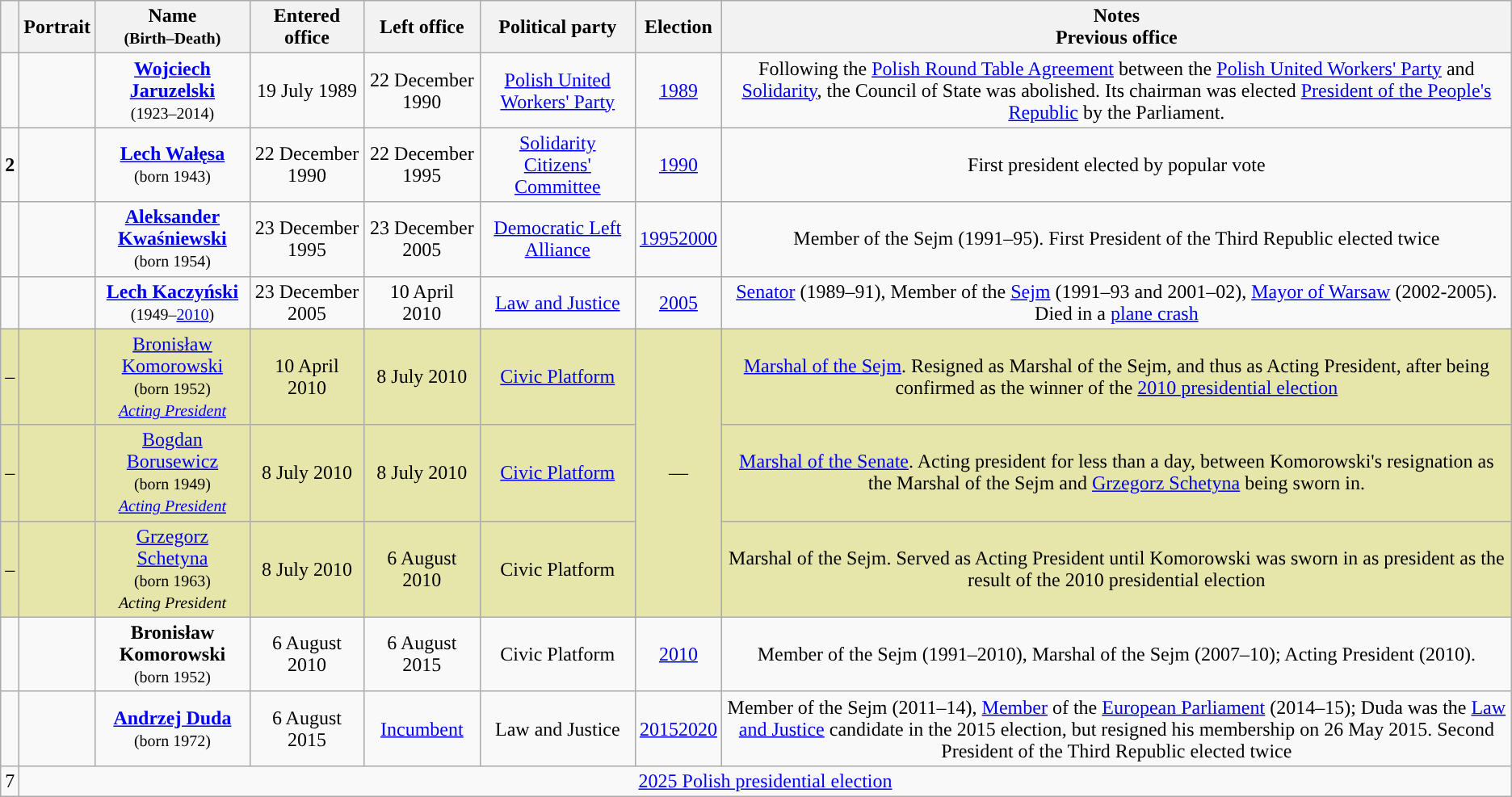<table class="wikitable" style="text-align:center">
<tr>
<th></th>
<th>Portrait</th>
<th>Name<br><small>(Birth–Death)</small></th>
<th>Entered office</th>
<th>Left office</th>
<th>Political party</th>
<th>Election</th>
<th>Notes<br>Previous office</th>
</tr>
<tr>
<td style="background:"><strong></strong></td>
<td></td>
<td><strong><a href='#'>Wojciech Jaruzelski</a></strong><br><small>(1923–2014)</small></td>
<td>19 July 1989</td>
<td>22 December 1990</td>
<td><a href='#'>Polish United Workers' Party</a></td>
<td><a href='#'>1989</a></td>
<td>Following the <a href='#'>Polish Round Table Agreement</a> between the <a href='#'>Polish United Workers' Party</a> and <a href='#'>Solidarity</a>, the Council of State was abolished. Its chairman was elected <a href='#'>President of the People's Republic</a> by the Parliament.</td>
</tr>
<tr>
<td style="background:"><strong>2</strong></td>
<td></td>
<td><strong><a href='#'>Lech Wałęsa</a></strong><br><small>(born 1943)</small></td>
<td>22 December 1990</td>
<td>22 December 1995</td>
<td><a href='#'>Solidarity Citizens' Committee</a></td>
<td><a href='#'>1990</a></td>
<td>First president elected by popular vote</td>
</tr>
<tr>
<td style="background:"><strong></strong></td>
<td></td>
<td><strong><a href='#'>Aleksander Kwaśniewski</a></strong><br><small>(born 1954)</small></td>
<td>23 December 1995</td>
<td>23 December 2005</td>
<td><a href='#'>Democratic Left Alliance</a></td>
<td><a href='#'>1995</a><a href='#'>2000</a></td>
<td>Member of the Sejm (1991–95). First President of the Third Republic elected twice</td>
</tr>
<tr>
<td style="background:"><strong></strong></td>
<td></td>
<td><strong><a href='#'>Lech Kaczyński</a></strong><br><small>(1949–<a href='#'>2010</a>)</small></td>
<td>23 December 2005</td>
<td>10 April 2010</td>
<td><a href='#'>Law and Justice</a></td>
<td><a href='#'>2005</a></td>
<td><a href='#'>Senator</a> (1989–91), Member of the <a href='#'>Sejm</a> (1991–93 and 2001–02), <a href='#'>Mayor of Warsaw</a> (2002-2005). Died in a <a href='#'>plane crash</a></td>
</tr>
<tr style="background:#e6e6aa;">
<td style="background:">–</td>
<td></td>
<td><a href='#'>Bronisław Komorowski</a><br><small>(born 1952)</small><br><small><em><a href='#'>Acting President</a></em></small></td>
<td>10 April 2010</td>
<td>8 July 2010</td>
<td><a href='#'>Civic Platform</a></td>
<td rowspan="3">—</td>
<td><a href='#'>Marshal of the Sejm</a>. Resigned as Marshal of the Sejm, and thus as Acting President, after being confirmed as the winner of the <a href='#'>2010 presidential election</a></td>
</tr>
<tr style="background:#e6e6aa;">
<td style="background:">–</td>
<td></td>
<td><a href='#'>Bogdan Borusewicz</a><br><small>(born 1949)</small><br><small><em><a href='#'>Acting President</a></em></small></td>
<td>8 July 2010</td>
<td>8 July 2010</td>
<td><a href='#'>Civic Platform</a></td>
<td><a href='#'>Marshal of the Senate</a>. Acting president for less than a day, between Komorowski's resignation as the Marshal of the Sejm and <a href='#'>Grzegorz Schetyna</a> being sworn in.</td>
</tr>
<tr style="background:#e6e6aa;">
<td style="background:">–</td>
<td></td>
<td><a href='#'>Grzegorz Schetyna</a><br><small>(born 1963)</small><br><small><em>Acting President</em></small></td>
<td>8 July 2010</td>
<td>6 August 2010</td>
<td>Civic Platform</td>
<td>Marshal of the Sejm. Served as Acting President until Komorowski was sworn in as president as the result of the 2010 presidential election</td>
</tr>
<tr>
<td style="background:"><strong></strong></td>
<td></td>
<td><strong>Bronisław Komorowski</strong><br><small>(born 1952)</small></td>
<td>6 August 2010</td>
<td>6 August 2015</td>
<td>Civic Platform</td>
<td><a href='#'>2010</a></td>
<td>Member of the Sejm (1991–2010), Marshal of the Sejm (2007–10); Acting President (2010).</td>
</tr>
<tr>
<td style="background:"><strong></strong></td>
<td></td>
<td><strong><a href='#'>Andrzej Duda</a></strong><br><small>(born 1972)</small></td>
<td>6 August 2015</td>
<td><a href='#'>Incumbent</a></td>
<td>Law and Justice</td>
<td><a href='#'>2015</a><a href='#'>2020</a></td>
<td>Member of the Sejm (2011–14), <a href='#'>Member</a> of the <a href='#'>European Parliament</a> (2014–15); Duda was the <a href='#'>Law and Justice</a> candidate in the 2015 election, but resigned his membership on 26 May 2015. Second President of the Third Republic elected twice</td>
</tr>
<tr>
<td>7</td>
<td colspan=7><a href='#'>2025 Polish presidential election</a></td>
</tr>
</table>
